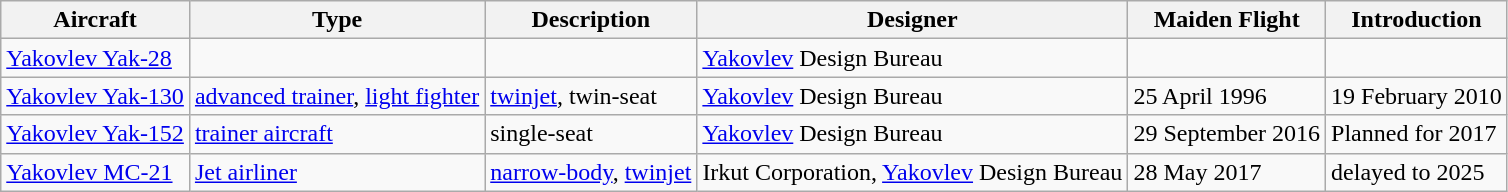<table class="wikitable sortable">
<tr>
<th>Aircraft</th>
<th>Type</th>
<th>Description</th>
<th>Designer</th>
<th>Maiden Flight</th>
<th>Introduction</th>
</tr>
<tr>
<td><a href='#'>Yakovlev Yak-28</a></td>
<td></td>
<td></td>
<td><a href='#'>Yakovlev</a> Design Bureau</td>
<td></td>
<td></td>
</tr>
<tr>
<td><a href='#'>Yakovlev Yak-130</a></td>
<td><a href='#'>advanced trainer</a>, <a href='#'>light fighter</a></td>
<td><a href='#'>twinjet</a>, twin-seat</td>
<td><a href='#'>Yakovlev</a> Design Bureau</td>
<td>25 April 1996</td>
<td>19 February 2010</td>
</tr>
<tr>
<td><a href='#'>Yakovlev Yak-152</a></td>
<td><a href='#'>trainer aircraft</a></td>
<td>single-seat</td>
<td><a href='#'>Yakovlev</a> Design Bureau</td>
<td>29 September 2016</td>
<td>Planned for 2017</td>
</tr>
<tr>
<td><a href='#'>Yakovlev MC-21</a></td>
<td><a href='#'>Jet airliner</a></td>
<td><a href='#'>narrow-body</a>, <a href='#'>twinjet</a></td>
<td>Irkut Corporation, <a href='#'>Yakovlev</a> Design Bureau</td>
<td>28 May 2017</td>
<td>delayed to 2025</td>
</tr>
</table>
